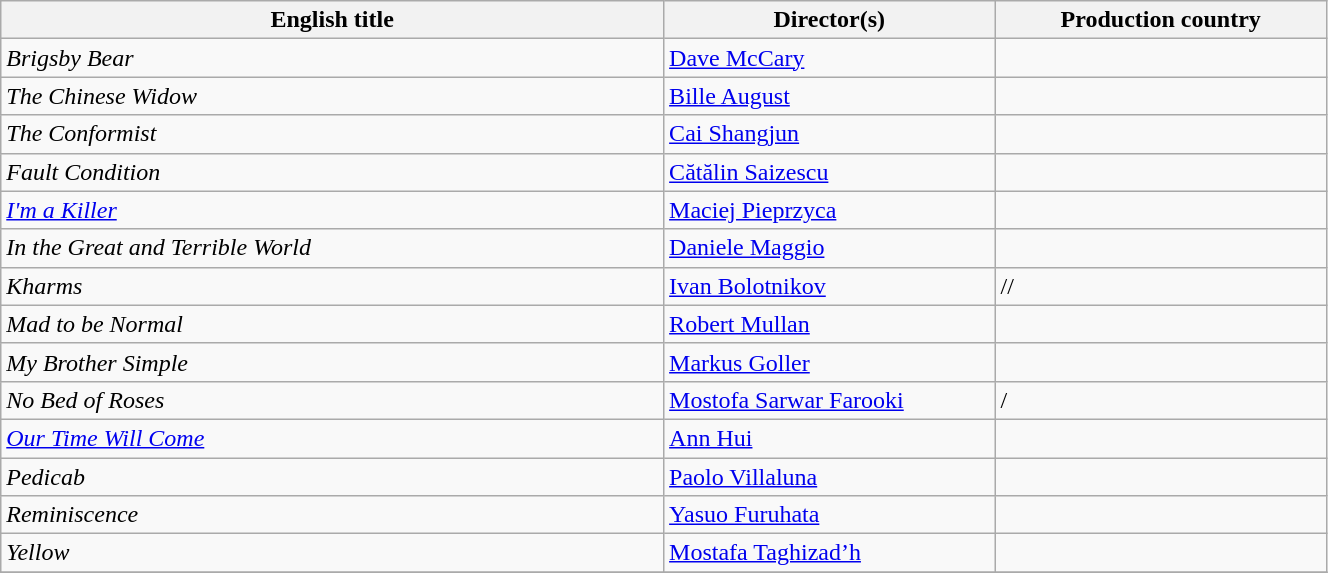<table class="sortable wikitable" width="70%" cellpadding="5">
<tr>
<th width="30%">English title</th>
<th width="15%">Director(s)</th>
<th width="15%">Production country</th>
</tr>
<tr>
<td><em>Brigsby Bear</em></td>
<td><a href='#'>Dave McCary</a></td>
<td></td>
</tr>
<tr>
<td><em>The Chinese Widow</em></td>
<td><a href='#'>Bille August</a></td>
<td></td>
</tr>
<tr>
<td><em>The Conformist</em></td>
<td><a href='#'>Cai Shangjun</a></td>
<td></td>
</tr>
<tr>
<td><em>Fault Condition</em></td>
<td><a href='#'>Cătălin Saizescu</a></td>
<td></td>
</tr>
<tr>
<td><em><a href='#'>I'm a Killer</a></em></td>
<td><a href='#'>Maciej Pieprzyca</a></td>
<td></td>
</tr>
<tr>
<td><em>In the Great and Terrible World</em></td>
<td><a href='#'>Daniele Maggio</a></td>
<td></td>
</tr>
<tr>
<td><em>Kharms</em></td>
<td><a href='#'>Ivan Bolotnikov</a></td>
<td>//</td>
</tr>
<tr>
<td><em>Mad to be Normal</em></td>
<td><a href='#'>Robert Mullan</a></td>
<td></td>
</tr>
<tr>
<td><em>My Brother Simple</em></td>
<td><a href='#'>Markus Goller</a></td>
<td></td>
</tr>
<tr>
<td><em>No Bed of Roses</em></td>
<td><a href='#'>Mostofa Sarwar Farooki</a></td>
<td>/</td>
</tr>
<tr>
<td><em><a href='#'>Our Time Will Come</a></em></td>
<td><a href='#'>Ann Hui</a></td>
<td></td>
</tr>
<tr>
<td><em>Pedicab</em></td>
<td><a href='#'>Paolo Villaluna</a></td>
<td></td>
</tr>
<tr>
<td><em>Reminiscence</em></td>
<td><a href='#'>Yasuo Furuhata</a></td>
<td></td>
</tr>
<tr>
<td><em>Yellow</em></td>
<td><a href='#'>Mostafa Taghizad’h</a></td>
<td></td>
</tr>
<tr>
</tr>
</table>
